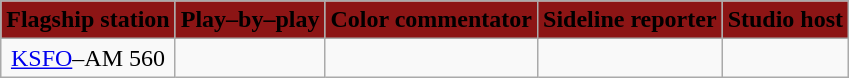<table class="wikitable">
<tr style="background: #8C1515" align=center>
<td><span><strong>Flagship station</strong></span></td>
<td><span><strong>Play–by–play</strong></span></td>
<td><span><strong>Color commentator</strong></span></td>
<td><span><strong>Sideline reporter</strong></span></td>
<td><span><strong>Studio host</strong></span></td>
</tr>
<tr align="center">
<td><a href='#'>KSFO</a>–AM 560</td>
<td></td>
<td></td>
<td></td>
<td></td>
</tr>
</table>
